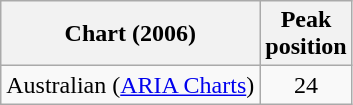<table class="wikitable">
<tr>
<th>Chart (2006)</th>
<th>Peak<br>position</th>
</tr>
<tr>
<td>Australian (<a href='#'>ARIA Charts</a>)</td>
<td align="center">24</td>
</tr>
</table>
